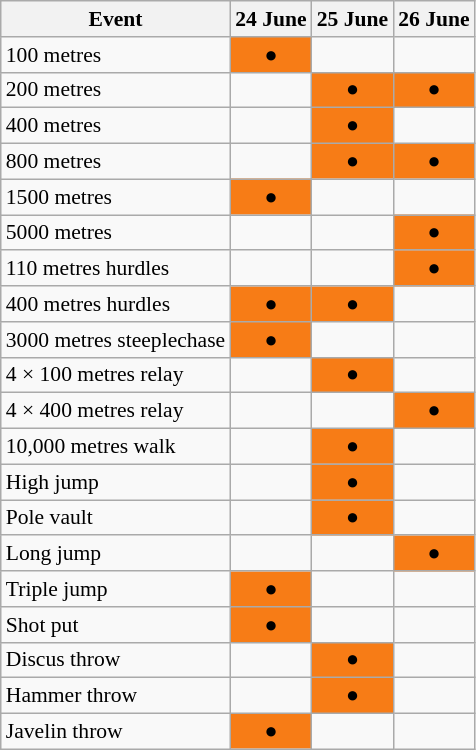<table class="wikitable" style="text-align:center; font-size:90%">
<tr>
<th>Event</th>
<th>24 June</th>
<th>25 June</th>
<th>26 June</th>
</tr>
<tr>
<td align=left>100 metres</td>
<td bgcolor=F77C16>●</td>
<td></td>
<td></td>
</tr>
<tr>
<td align=left>200 metres</td>
<td></td>
<td bgcolor=F77C16>●</td>
<td bgcolor=F77C16>●</td>
</tr>
<tr>
<td align=left>400 metres</td>
<td></td>
<td bgcolor=F77C16>●</td>
<td></td>
</tr>
<tr>
<td align=left>800 metres</td>
<td></td>
<td bgcolor=F77C16>●</td>
<td bgcolor=F77C16>●</td>
</tr>
<tr>
<td align=left>1500 metres</td>
<td bgcolor=F77C16>●</td>
<td></td>
<td></td>
</tr>
<tr>
<td align=left>5000 metres</td>
<td></td>
<td></td>
<td bgcolor=F77C16>●</td>
</tr>
<tr>
<td align=left>110 metres hurdles</td>
<td></td>
<td></td>
<td bgcolor=F77C16>●</td>
</tr>
<tr>
<td align=left>400 metres hurdles</td>
<td bgcolor=F77C16>●</td>
<td bgcolor=F77C16>●</td>
<td></td>
</tr>
<tr>
<td align=left>3000 metres steeplechase</td>
<td bgcolor=F77C16>●</td>
<td></td>
<td></td>
</tr>
<tr>
<td align=left>4 × 100 metres relay</td>
<td></td>
<td bgcolor=F77C16>●</td>
<td></td>
</tr>
<tr>
<td align=left>4 × 400 metres relay</td>
<td></td>
<td></td>
<td bgcolor=F77C16>●</td>
</tr>
<tr>
<td align=left>10,000 metres walk</td>
<td></td>
<td bgcolor=F77C16>●</td>
<td></td>
</tr>
<tr>
<td align=left>High jump</td>
<td></td>
<td bgcolor=F77C16>●</td>
<td></td>
</tr>
<tr>
<td align=left>Pole vault</td>
<td></td>
<td bgcolor=F77C16>●</td>
<td></td>
</tr>
<tr>
<td align=left>Long jump</td>
<td></td>
<td></td>
<td bgcolor=F77C16>●</td>
</tr>
<tr>
<td align=left>Triple jump</td>
<td bgcolor=F77C16>●</td>
<td></td>
<td></td>
</tr>
<tr>
<td align=left>Shot put</td>
<td bgcolor=F77C16>●</td>
<td></td>
<td></td>
</tr>
<tr>
<td align=left>Discus throw</td>
<td></td>
<td bgcolor=F77C16>●</td>
<td></td>
</tr>
<tr>
<td align=left>Hammer throw</td>
<td></td>
<td bgcolor=F77C16>●</td>
<td></td>
</tr>
<tr>
<td align=left>Javelin throw</td>
<td bgcolor=F77C16>●</td>
<td></td>
<td></td>
</tr>
</table>
